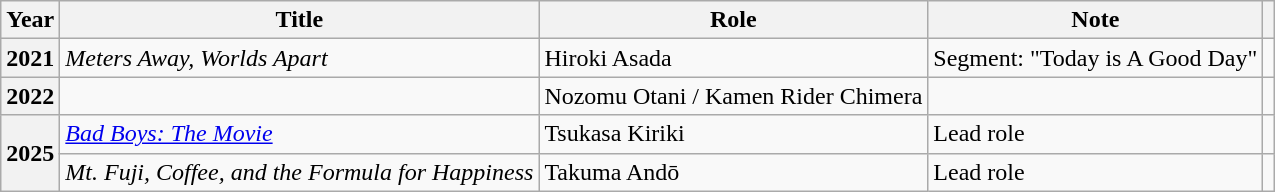<table class="wikitable sortable plainrowheaders">
<tr>
<th scope="col">Year</th>
<th scope="col">Title</th>
<th scope="col">Role</th>
<th scope="col" class="unsortable">Note</th>
<th scope="col" class="unsortable"></th>
</tr>
<tr>
<th scope="row">2021</th>
<td><em>Meters Away, Worlds Apart</em></td>
<td>Hiroki Asada</td>
<td>Segment: "Today is A Good Day"</td>
<td style="text-align:center;"></td>
</tr>
<tr>
<th scope="row">2022</th>
<td><em></em></td>
<td>Nozomu Otani / Kamen Rider Chimera</td>
<td></td>
<td style="text-align:center;"></td>
</tr>
<tr>
<th scope="row" rowspan=2>2025</th>
<td><em><a href='#'>Bad Boys: The Movie</a></em></td>
<td>Tsukasa Kiriki</td>
<td>Lead role</td>
<td style="text-align:center;"></td>
</tr>
<tr>
<td><em>Mt. Fuji, Coffee, and the Formula for Happiness</em></td>
<td>Takuma Andō</td>
<td>Lead role</td>
<td style="text-align:center;"></td>
</tr>
</table>
